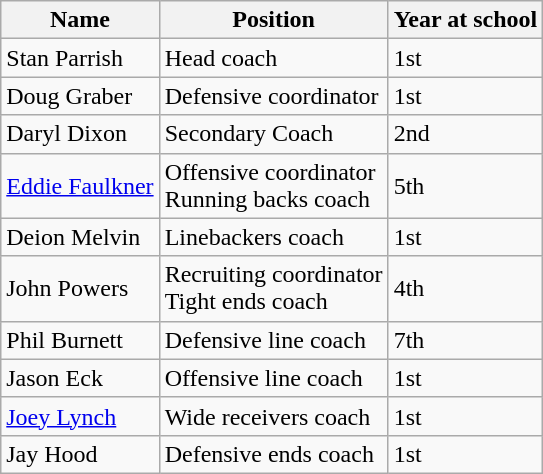<table class="wikitable">
<tr>
<th>Name</th>
<th>Position</th>
<th>Year at school</th>
</tr>
<tr>
<td>Stan Parrish</td>
<td>Head coach</td>
<td>1st</td>
</tr>
<tr>
<td>Doug Graber</td>
<td>Defensive coordinator</td>
<td>1st</td>
</tr>
<tr>
<td>Daryl Dixon</td>
<td>Secondary Coach</td>
<td>2nd</td>
</tr>
<tr>
<td><a href='#'>Eddie Faulkner</a></td>
<td>Offensive coordinator<br>Running backs coach</td>
<td>5th</td>
</tr>
<tr>
<td>Deion Melvin</td>
<td>Linebackers coach</td>
<td>1st</td>
</tr>
<tr>
<td>John Powers</td>
<td>Recruiting coordinator<br>Tight ends coach</td>
<td>4th</td>
</tr>
<tr>
<td>Phil Burnett</td>
<td>Defensive line coach</td>
<td>7th</td>
</tr>
<tr>
<td>Jason Eck</td>
<td>Offensive line coach</td>
<td>1st</td>
</tr>
<tr>
<td><a href='#'>Joey Lynch</a></td>
<td>Wide receivers coach</td>
<td>1st</td>
</tr>
<tr>
<td>Jay Hood</td>
<td>Defensive ends coach</td>
<td>1st</td>
</tr>
</table>
